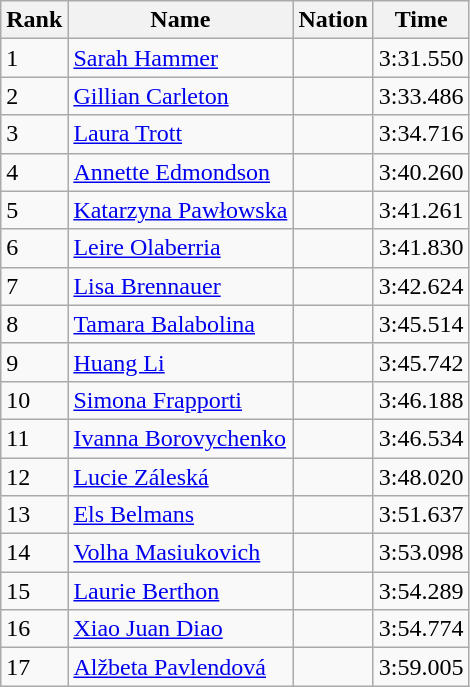<table class="wikitable sortable" style="text-align:left">
<tr>
<th>Rank</th>
<th>Name</th>
<th>Nation</th>
<th>Time</th>
</tr>
<tr>
<td>1</td>
<td><a href='#'>Sarah Hammer</a></td>
<td></td>
<td>3:31.550</td>
</tr>
<tr>
<td>2</td>
<td><a href='#'>Gillian Carleton</a></td>
<td></td>
<td>3:33.486</td>
</tr>
<tr>
<td>3</td>
<td><a href='#'>Laura Trott</a></td>
<td></td>
<td>3:34.716</td>
</tr>
<tr>
<td>4</td>
<td><a href='#'>Annette Edmondson</a></td>
<td></td>
<td>3:40.260</td>
</tr>
<tr>
<td>5</td>
<td><a href='#'>Katarzyna Pawłowska</a></td>
<td></td>
<td>3:41.261</td>
</tr>
<tr>
<td>6</td>
<td><a href='#'>Leire Olaberria</a></td>
<td></td>
<td>3:41.830</td>
</tr>
<tr>
<td>7</td>
<td><a href='#'>Lisa Brennauer</a></td>
<td></td>
<td>3:42.624</td>
</tr>
<tr>
<td>8</td>
<td><a href='#'>Tamara Balabolina</a></td>
<td></td>
<td>3:45.514</td>
</tr>
<tr>
<td>9</td>
<td><a href='#'>Huang Li</a></td>
<td></td>
<td>3:45.742</td>
</tr>
<tr>
<td>10</td>
<td><a href='#'>Simona Frapporti</a></td>
<td></td>
<td>3:46.188</td>
</tr>
<tr>
<td>11</td>
<td><a href='#'>Ivanna Borovychenko</a></td>
<td></td>
<td>3:46.534</td>
</tr>
<tr>
<td>12</td>
<td><a href='#'>Lucie Záleská</a></td>
<td></td>
<td>3:48.020</td>
</tr>
<tr>
<td>13</td>
<td><a href='#'>Els Belmans</a></td>
<td></td>
<td>3:51.637</td>
</tr>
<tr>
<td>14</td>
<td><a href='#'>Volha Masiukovich</a></td>
<td></td>
<td>3:53.098</td>
</tr>
<tr>
<td>15</td>
<td><a href='#'>Laurie Berthon</a></td>
<td></td>
<td>3:54.289</td>
</tr>
<tr>
<td>16</td>
<td><a href='#'>Xiao Juan Diao</a></td>
<td></td>
<td>3:54.774</td>
</tr>
<tr>
<td>17</td>
<td><a href='#'>Alžbeta Pavlendová</a></td>
<td></td>
<td>3:59.005</td>
</tr>
</table>
